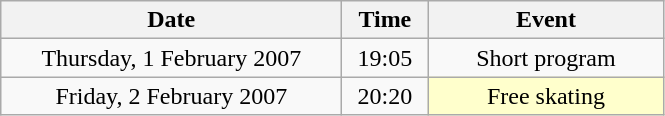<table class = "wikitable" style="text-align:center;">
<tr>
<th width=220>Date</th>
<th width=50>Time</th>
<th width=150>Event</th>
</tr>
<tr>
<td>Thursday, 1 February 2007</td>
<td>19:05</td>
<td>Short program</td>
</tr>
<tr>
<td>Friday, 2 February 2007</td>
<td>20:20</td>
<td bgcolor=ffffcc>Free skating</td>
</tr>
</table>
